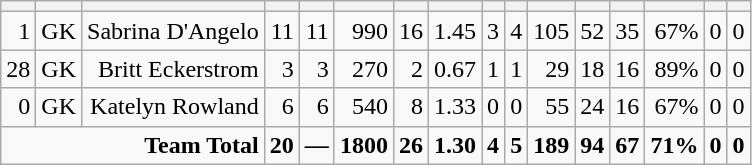<table class="wikitable sortable" style="text-align:right;">
<tr>
<th></th>
<th></th>
<th></th>
<th></th>
<th></th>
<th></th>
<th></th>
<th></th>
<th></th>
<th></th>
<th></th>
<th></th>
<th></th>
<th></th>
<th></th>
<th></th>
</tr>
<tr>
<td>1</td>
<td>GK</td>
<td>Sabrina D'Angelo</td>
<td>11</td>
<td>11</td>
<td>990</td>
<td>16</td>
<td>1.45</td>
<td>3</td>
<td>4</td>
<td>105</td>
<td>52</td>
<td>35</td>
<td>67%</td>
<td>0</td>
<td>0</td>
</tr>
<tr>
<td>28</td>
<td>GK</td>
<td>Britt Eckerstrom</td>
<td>3</td>
<td>3</td>
<td>270</td>
<td>2</td>
<td>0.67</td>
<td>1</td>
<td>1</td>
<td>29</td>
<td>18</td>
<td>16</td>
<td>89%</td>
<td>0</td>
<td>0</td>
</tr>
<tr>
<td>0</td>
<td>GK</td>
<td>Katelyn Rowland</td>
<td>6</td>
<td>6</td>
<td>540</td>
<td>8</td>
<td>1.33</td>
<td>0</td>
<td>0</td>
<td>55</td>
<td>24</td>
<td>16</td>
<td>67%</td>
<td>0</td>
<td>0</td>
</tr>
<tr class=sortbottom style="font-weight:bold;">
<td colspan=3>Team Total</td>
<td>20</td>
<td>—</td>
<td>1800</td>
<td>26</td>
<td>1.30</td>
<td>4</td>
<td>5</td>
<td>189</td>
<td>94</td>
<td>67</td>
<td>71%</td>
<td>0</td>
<td>0</td>
</tr>
</table>
